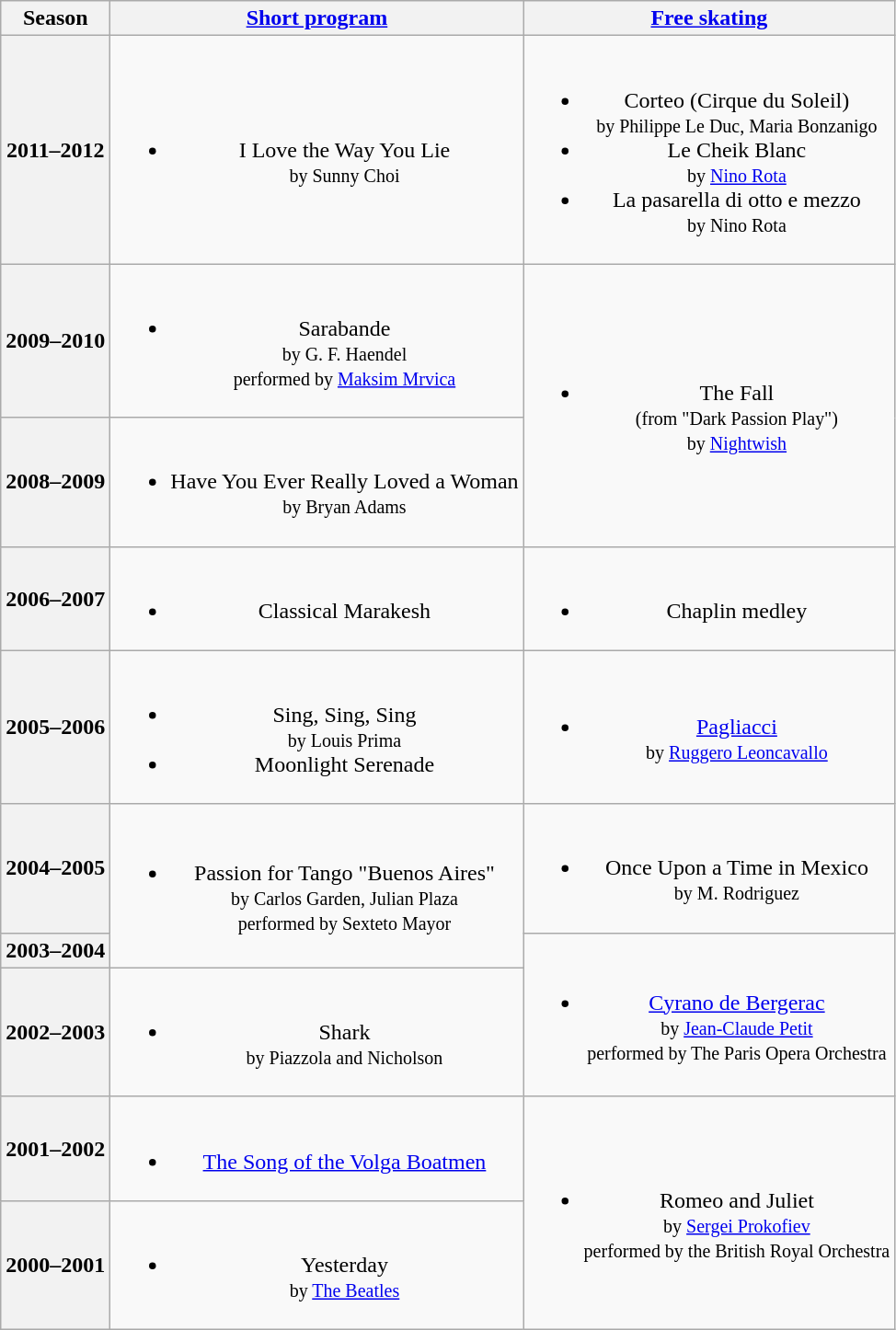<table class=wikitable style=text-align:center>
<tr>
<th>Season</th>
<th><a href='#'>Short program</a></th>
<th><a href='#'>Free skating</a></th>
</tr>
<tr>
<th>2011–2012 <br> </th>
<td><br><ul><li>I Love the Way You Lie <br><small> by Sunny Choi </small></li></ul></td>
<td><br><ul><li>Corteo (Cirque du Soleil) <br><small> by Philippe Le Duc, Maria Bonzanigo </small></li><li>Le Cheik Blanc <br><small> by <a href='#'>Nino Rota</a> </small></li><li>La pasarella di otto e mezzo <br><small> by Nino Rota </small></li></ul></td>
</tr>
<tr>
<th>2009–2010 <br> </th>
<td><br><ul><li>Sarabande <br><small> by G. F. Haendel <br> performed by <a href='#'>Maksim Mrvica</a> </small></li></ul></td>
<td rowspan="2"><br><ul><li>The Fall <br><small> (from "Dark Passion Play") <br> by <a href='#'>Nightwish</a> </small></li></ul></td>
</tr>
<tr>
<th>2008–2009 <br> </th>
<td><br><ul><li>Have You Ever Really Loved a Woman <br><small> by Bryan Adams </small></li></ul></td>
</tr>
<tr>
<th>2006–2007 <br> </th>
<td><br><ul><li>Classical Marakesh</li></ul></td>
<td><br><ul><li>Chaplin medley</li></ul></td>
</tr>
<tr>
<th>2005–2006 <br> </th>
<td><br><ul><li>Sing, Sing, Sing <br><small> by Louis Prima </small></li><li>Moonlight Serenade</li></ul></td>
<td><br><ul><li><a href='#'>Pagliacci</a> <br><small> by <a href='#'>Ruggero Leoncavallo</a> </small></li></ul></td>
</tr>
<tr>
<th>2004–2005 <br> </th>
<td rowspan="2"><br><ul><li>Passion for Tango "Buenos Aires" <br><small> by Carlos Garden, Julian Plaza <br> performed by Sexteto Mayor </small></li></ul></td>
<td><br><ul><li>Once Upon a Time in Mexico <br><small> by M. Rodriguez </small></li></ul></td>
</tr>
<tr>
<th>2003–2004 <br> </th>
<td rowspan="2"><br><ul><li><a href='#'>Cyrano de Bergerac</a> <br><small> by <a href='#'>Jean-Claude Petit</a> <br> performed by The Paris Opera Orchestra </small></li></ul></td>
</tr>
<tr>
<th>2002–2003 <br> </th>
<td><br><ul><li>Shark <br><small> by Piazzola and Nicholson </small></li></ul></td>
</tr>
<tr>
<th>2001–2002 <br> </th>
<td><br><ul><li><a href='#'>The Song of the Volga Boatmen</a></li></ul></td>
<td rowspan=2><br><ul><li>Romeo and Juliet <br><small> by <a href='#'>Sergei Prokofiev</a> <br> performed by the British Royal Orchestra </small></li></ul></td>
</tr>
<tr>
<th>2000–2001 <br> </th>
<td><br><ul><li>Yesterday <br><small> by <a href='#'>The Beatles</a> </small></li></ul></td>
</tr>
</table>
